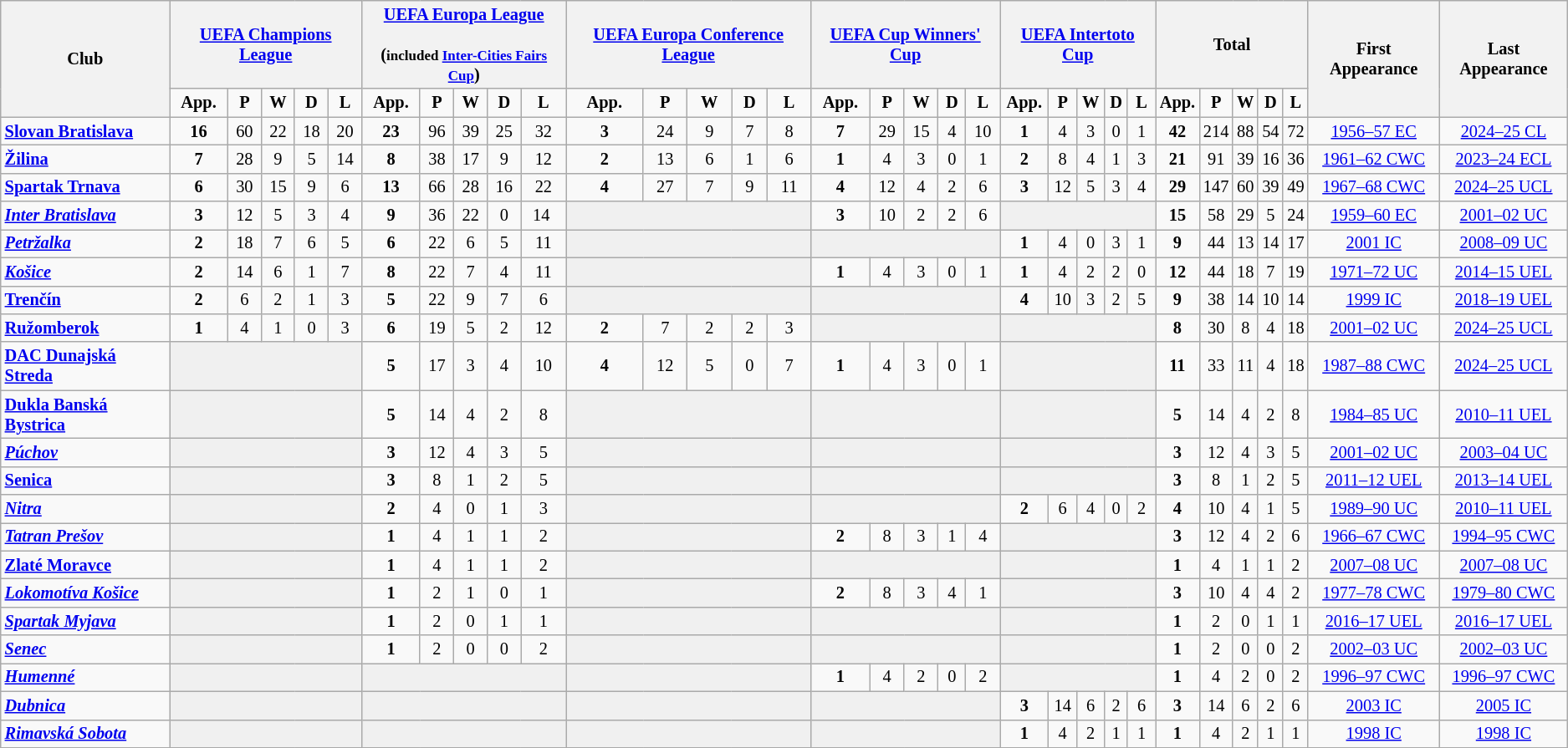<table class="wikitable" style="font-size:85%; text-align: center">
<tr>
<th rowspan="2"><strong>Club</strong></th>
<th colspan="5"><a href='#'>UEFA Champions League</a></th>
<th colspan="5"><a href='#'>UEFA Europa League</a><br><br>(<small>included <a href='#'>Inter-Cities Fairs Cup</a></small>)</th>
<th colspan="5"><a href='#'>UEFA Europa Conference League</a></th>
<th colspan="5"><a href='#'>UEFA Cup Winners' Cup</a></th>
<th colspan="5"><a href='#'>UEFA Intertoto Cup</a></th>
<th colspan="5">Total</th>
<th rowspan="2">First Appearance</th>
<th rowspan="2">Last Appearance</th>
</tr>
<tr>
<td><strong>App.</strong></td>
<td><strong>P</strong></td>
<td><strong>W</strong></td>
<td><strong>D</strong></td>
<td><strong>L</strong></td>
<td><strong>App.</strong></td>
<td><strong>P</strong></td>
<td><strong>W</strong></td>
<td><strong>D</strong></td>
<td><strong>L</strong></td>
<td><strong>App.</strong></td>
<td><strong>P</strong></td>
<td><strong>W</strong></td>
<td><strong>D</strong></td>
<td><strong>L</strong></td>
<td><strong>App.</strong></td>
<td><strong>P</strong></td>
<td><strong>W</strong></td>
<td><strong>D</strong></td>
<td><strong>L</strong></td>
<td><strong>App.</strong></td>
<td><strong>P</strong></td>
<td><strong>W</strong></td>
<td><strong>D</strong></td>
<td><strong>L</strong></td>
<td><strong>App.</strong></td>
<td><strong>P</strong></td>
<td><strong>W</strong></td>
<td><strong>D</strong></td>
<td><strong>L</strong></td>
</tr>
<tr>
<td align="left"><strong> <a href='#'>Slovan Bratislava</a></strong></td>
<td><strong>16</strong></td>
<td>60</td>
<td>22</td>
<td>18</td>
<td>20</td>
<td><strong>23</strong></td>
<td>96</td>
<td>39</td>
<td>25</td>
<td>32</td>
<td><strong>3</strong></td>
<td>24</td>
<td>9</td>
<td>7</td>
<td>8</td>
<td><strong>7</strong></td>
<td>29</td>
<td>15</td>
<td>4</td>
<td>10</td>
<td><strong>1</strong></td>
<td>4</td>
<td>3</td>
<td>0</td>
<td>1</td>
<td><strong>42</strong></td>
<td>214</td>
<td>88</td>
<td>54</td>
<td>72</td>
<td><a href='#'>1956–57 EC</a></td>
<td><a href='#'>2024–25 CL</a></td>
</tr>
<tr>
<td align="left"><strong> <a href='#'>Žilina</a></strong></td>
<td><strong>7</strong></td>
<td>28</td>
<td>9</td>
<td>5</td>
<td>14</td>
<td><strong>8</strong></td>
<td>38</td>
<td>17</td>
<td>9</td>
<td>12</td>
<td><strong>2</strong></td>
<td>13</td>
<td>6</td>
<td>1</td>
<td>6</td>
<td><strong>1</strong></td>
<td>4</td>
<td>3</td>
<td>0</td>
<td>1</td>
<td><strong>2</strong></td>
<td>8</td>
<td>4</td>
<td>1</td>
<td>3</td>
<td><strong>21</strong></td>
<td>91</td>
<td>39</td>
<td>16</td>
<td>36</td>
<td><a href='#'>1961–62 CWC</a></td>
<td><a href='#'>2023–24 ECL</a></td>
</tr>
<tr>
<td align="left"><strong> <a href='#'>Spartak Trnava</a></strong></td>
<td><strong>6</strong></td>
<td>30</td>
<td>15</td>
<td>9</td>
<td>6</td>
<td><strong>13</strong></td>
<td>66</td>
<td>28</td>
<td>16</td>
<td> 22 </td>
<td><strong>4</strong></td>
<td>27</td>
<td>7</td>
<td>9</td>
<td>11</td>
<td><strong>4</strong></td>
<td>12</td>
<td>4</td>
<td>2</td>
<td>6</td>
<td><strong>3</strong></td>
<td>12</td>
<td>5</td>
<td>3</td>
<td> 4 </td>
<td><strong>29</strong></td>
<td>147</td>
<td>60</td>
<td>39</td>
<td>49</td>
<td><a href='#'>1967–68 CWC</a></td>
<td><a href='#'>2024–25 UCL</a></td>
</tr>
<tr>
<td align="left"><strong><em><a href='#'>Inter Bratislava</a></em></strong></td>
<td><strong>3</strong></td>
<td>12</td>
<td>5</td>
<td>3</td>
<td>4</td>
<td><strong>9</strong></td>
<td>36</td>
<td>22</td>
<td>0</td>
<td>14 </td>
<td colspan=5 style="background:#f0f0f0"></td>
<td><strong>3</strong></td>
<td>10</td>
<td>2</td>
<td>2</td>
<td>6</td>
<td colspan=5 style="background:#f0f0f0"></td>
<td><strong>15</strong></td>
<td>58</td>
<td>29</td>
<td>5</td>
<td>24</td>
<td><a href='#'>1959–60 EC</a></td>
<td><a href='#'>2001–02 UC</a></td>
</tr>
<tr>
<td align="left"><strong><em> <a href='#'>Petržalka</a></em></strong></td>
<td><strong>2</strong></td>
<td>18</td>
<td>7</td>
<td>6</td>
<td>5</td>
<td><strong>6</strong></td>
<td>22</td>
<td>6</td>
<td>5</td>
<td> 11 </td>
<td colspan=5 style="background:#f0f0f0"></td>
<td colspan=5 style="background:#f0f0f0"></td>
<td><strong>1</strong></td>
<td>4</td>
<td>0</td>
<td>3</td>
<td>1</td>
<td><strong>9</strong></td>
<td>44</td>
<td>13</td>
<td>14</td>
<td>17</td>
<td><a href='#'>2001 IC</a></td>
<td><a href='#'>2008–09 UC</a></td>
</tr>
<tr>
<td align="left"><strong><em> <a href='#'>Košice</a></em></strong></td>
<td><strong>2</strong></td>
<td>14</td>
<td>6</td>
<td>1</td>
<td>7</td>
<td><strong>8</strong></td>
<td>22</td>
<td>7</td>
<td>4</td>
<td> 11 </td>
<td colspan=5 style="background:#f0f0f0"></td>
<td><strong>1</strong></td>
<td>4</td>
<td>3</td>
<td>0</td>
<td>1</td>
<td><strong>1</strong></td>
<td>4</td>
<td>2</td>
<td>2</td>
<td> 0 </td>
<td><strong>12</strong></td>
<td>44</td>
<td>18</td>
<td>7</td>
<td>19</td>
<td><a href='#'>1971–72 UC</a></td>
<td><a href='#'>2014–15 UEL</a></td>
</tr>
<tr>
<td align="left"><strong> <a href='#'>Trenčín</a></strong></td>
<td><strong>2</strong></td>
<td>6</td>
<td>2</td>
<td>1</td>
<td>3</td>
<td><strong>5</strong></td>
<td>22</td>
<td>9</td>
<td>7</td>
<td> 6 </td>
<td colspan=5 style="background:#f0f0f0"></td>
<td colspan=5 style="background:#f0f0f0"></td>
<td><strong>4</strong></td>
<td>10</td>
<td>3</td>
<td>2</td>
<td> 5 </td>
<td><strong>9</strong></td>
<td>38</td>
<td>14</td>
<td>10</td>
<td>14</td>
<td><a href='#'>1999 IC</a></td>
<td><a href='#'>2018–19 UEL</a></td>
</tr>
<tr>
<td align="left"><strong> <a href='#'>Ružomberok</a></strong></td>
<td><strong>1</strong></td>
<td>4</td>
<td>1</td>
<td>0</td>
<td>3</td>
<td><strong>6</strong></td>
<td>19</td>
<td>5</td>
<td>2</td>
<td>12</td>
<td><strong>2</strong></td>
<td>7</td>
<td>2</td>
<td>2</td>
<td>3</td>
<td colspan=5 style="background:#f0f0f0"></td>
<td colspan=5 style="background:#f0f0f0"></td>
<td><strong>8</strong></td>
<td>30</td>
<td>8</td>
<td>4</td>
<td>18</td>
<td><a href='#'>2001–02 UC</a></td>
<td><a href='#'>2024–25 UCL</a></td>
</tr>
<tr>
<td align="left"><strong> <a href='#'>DAC Dunajská Streda</a></strong></td>
<td colspan=5 style="background:#f0f0f0"></td>
<td><strong>5</strong></td>
<td>17</td>
<td>3</td>
<td>4</td>
<td>10</td>
<td><strong>4</strong></td>
<td>12</td>
<td>5</td>
<td>0</td>
<td>7</td>
<td><strong>1</strong></td>
<td>4</td>
<td>3</td>
<td>0</td>
<td>1</td>
<td colspan=5 style="background:#f0f0f0"></td>
<td><strong>11</strong></td>
<td>33</td>
<td>11</td>
<td>4</td>
<td>18</td>
<td><a href='#'>1987–88 CWC</a></td>
<td><a href='#'>2024–25 UCL</a></td>
</tr>
<tr>
<td align="left"><strong> <a href='#'>Dukla Banská Bystrica</a></strong></td>
<td colspan=5 style="background:#f0f0f0"></td>
<td><strong>5</strong></td>
<td>14</td>
<td>4</td>
<td>2</td>
<td> 8 </td>
<td colspan=5 style="background:#f0f0f0"></td>
<td colspan=5 style="background:#f0f0f0"></td>
<td colspan=5 style="background:#f0f0f0"></td>
<td><strong>5</strong></td>
<td>14</td>
<td>4</td>
<td>2</td>
<td>8</td>
<td><a href='#'>1984–85 UC</a></td>
<td><a href='#'>2010–11 UEL</a></td>
</tr>
<tr>
<td align="left"><strong><em> <a href='#'>Púchov</a></em></strong></td>
<td colspan=5 style="background:#f0f0f0"></td>
<td><strong>3</strong></td>
<td>12</td>
<td>4</td>
<td>3</td>
<td> 5 </td>
<td colspan=5 style="background:#f0f0f0"></td>
<td colspan=5 style="background:#f0f0f0"></td>
<td colspan=5 style="background:#f0f0f0"></td>
<td><strong>3</strong></td>
<td>12</td>
<td>4</td>
<td>3</td>
<td>5</td>
<td><a href='#'>2001–02 UC</a></td>
<td><a href='#'>2003–04 UC</a></td>
</tr>
<tr>
<td align="left"><strong> <a href='#'>Senica</a></strong></td>
<td colspan=5 style="background:#f0f0f0"></td>
<td><strong>3</strong></td>
<td>8</td>
<td>1</td>
<td>2</td>
<td> 5 </td>
<td colspan=5 style="background:#f0f0f0"></td>
<td colspan=5 style="background:#f0f0f0"></td>
<td colspan=5 style="background:#f0f0f0"></td>
<td><strong>3</strong></td>
<td>8</td>
<td>1</td>
<td>2</td>
<td>5</td>
<td><a href='#'>2011–12 UEL</a></td>
<td><a href='#'>2013–14 UEL</a></td>
</tr>
<tr>
<td align="left"><strong><em> <a href='#'>Nitra</a></em></strong></td>
<td colspan=5 style="background:#f0f0f0"></td>
<td><strong>2</strong></td>
<td>4</td>
<td>0</td>
<td>1</td>
<td> 3 </td>
<td colspan=5 style="background:#f0f0f0"></td>
<td colspan=5 style="background:#f0f0f0"></td>
<td><strong>2</strong></td>
<td>6</td>
<td>4</td>
<td>0</td>
<td> 2 </td>
<td><strong>4</strong></td>
<td>10</td>
<td>4</td>
<td>1</td>
<td>5</td>
<td><a href='#'>1989–90 UC</a></td>
<td><a href='#'>2010–11 UEL</a></td>
</tr>
<tr>
<td align="left"><strong><em> <a href='#'>Tatran Prešov</a></em></strong></td>
<td colspan=5 style="background:#f0f0f0"></td>
<td><strong>1</strong></td>
<td>4</td>
<td>1</td>
<td>1</td>
<td> 2 </td>
<td colspan=5 style="background:#f0f0f0"></td>
<td><strong>2</strong></td>
<td>8</td>
<td>3</td>
<td>1</td>
<td>4</td>
<td colspan=5 style="background:#f0f0f0"></td>
<td><strong>3</strong></td>
<td>12</td>
<td>4</td>
<td>2</td>
<td>6</td>
<td><a href='#'>1966–67 CWC</a></td>
<td><a href='#'>1994–95 CWC</a></td>
</tr>
<tr>
<td align="left"><strong> <a href='#'>Zlaté Moravce</a></strong></td>
<td colspan=5 style="background:#f0f0f0"></td>
<td><strong>1</strong></td>
<td>4</td>
<td>1</td>
<td>1</td>
<td> 2 </td>
<td colspan=5 style="background:#f0f0f0"></td>
<td colspan=5 style="background:#f0f0f0"></td>
<td colspan=5 style="background:#f0f0f0"></td>
<td><strong>1</strong></td>
<td>4</td>
<td>1</td>
<td>1</td>
<td>2</td>
<td><a href='#'>2007–08 UC</a></td>
<td><a href='#'>2007–08 UC</a></td>
</tr>
<tr>
<td align="left"><strong><em> <a href='#'>Lokomotíva Košice</a></em></strong></td>
<td colspan=5 style="background:#f0f0f0"></td>
<td><strong>1</strong></td>
<td>2</td>
<td>1</td>
<td>0</td>
<td> 1 </td>
<td colspan=5 style="background:#f0f0f0"></td>
<td><strong>2</strong></td>
<td>8</td>
<td>3</td>
<td>4</td>
<td>1</td>
<td colspan=5 style="background:#f0f0f0"></td>
<td><strong>3</strong></td>
<td>10</td>
<td>4</td>
<td>4</td>
<td>2</td>
<td><a href='#'>1977–78 CWC</a></td>
<td><a href='#'>1979–80 CWC</a></td>
</tr>
<tr>
<td align="left"><strong><em> <a href='#'>Spartak Myjava</a></em></strong></td>
<td colspan=5 style="background:#f0f0f0"></td>
<td><strong>1</strong></td>
<td>2</td>
<td>0</td>
<td>1</td>
<td> 1 </td>
<td colspan=5 style="background:#f0f0f0"></td>
<td colspan=5 style="background:#f0f0f0"></td>
<td colspan=5 style="background:#f0f0f0"></td>
<td><strong>1</strong></td>
<td>2</td>
<td>0</td>
<td>1</td>
<td>1</td>
<td><a href='#'>2016–17 UEL</a></td>
<td><a href='#'>2016–17 UEL</a></td>
</tr>
<tr>
<td align="left"><strong><em> <a href='#'>Senec</a></em></strong></td>
<td colspan=5 style="background:#f0f0f0"></td>
<td><strong>1</strong></td>
<td>2</td>
<td>0</td>
<td>0</td>
<td> 2 </td>
<td colspan=5 style="background:#f0f0f0"></td>
<td colspan=5 style="background:#f0f0f0"></td>
<td colspan=5 style="background:#f0f0f0"></td>
<td><strong>1</strong></td>
<td>2</td>
<td>0</td>
<td>0</td>
<td>2</td>
<td><a href='#'>2002–03 UC</a></td>
<td><a href='#'>2002–03 UC</a></td>
</tr>
<tr>
<td align="left"><strong><em> <a href='#'>Humenné</a></em></strong></td>
<td colspan=5 style="background:#f0f0f0"></td>
<td colspan=5 style="background:#f0f0f0"></td>
<td colspan=5 style="background:#f0f0f0"></td>
<td><strong>1</strong></td>
<td>4</td>
<td>2</td>
<td>0</td>
<td>2</td>
<td colspan=5 style="background:#f0f0f0"></td>
<td><strong>1</strong></td>
<td>4</td>
<td>2</td>
<td>0</td>
<td>2</td>
<td><a href='#'>1996–97 CWC</a></td>
<td><a href='#'>1996–97 CWC</a></td>
</tr>
<tr>
<td align="left"><strong><em> <a href='#'>Dubnica</a></em></strong></td>
<td colspan=5 style="background:#f0f0f0"></td>
<td colspan=5 style="background:#f0f0f0"></td>
<td colspan=5 style="background:#f0f0f0"></td>
<td colspan=5 style="background:#f0f0f0"></td>
<td><strong>3</strong></td>
<td>14</td>
<td>6</td>
<td>2</td>
<td> 6 </td>
<td><strong>3</strong></td>
<td>14</td>
<td>6</td>
<td>2</td>
<td>6</td>
<td><a href='#'>2003 IC</a></td>
<td><a href='#'>2005 IC</a></td>
</tr>
<tr>
<td align="left"><strong><em> <a href='#'>Rimavská Sobota</a></em></strong></td>
<td colspan=5 style="background:#f0f0f0"></td>
<td colspan=5 style="background:#f0f0f0"></td>
<td colspan=5 style="background:#f0f0f0"></td>
<td colspan=5 style="background:#f0f0f0"></td>
<td><strong>1</strong></td>
<td>4</td>
<td>2</td>
<td>1</td>
<td> 1 </td>
<td><strong>1</strong></td>
<td>4</td>
<td>2</td>
<td>1</td>
<td>1</td>
<td><a href='#'>1998 IC</a></td>
<td><a href='#'>1998 IC</a></td>
</tr>
<tr>
</tr>
</table>
